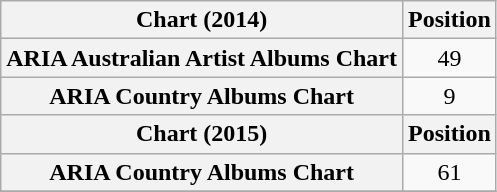<table class="wikitable sortable plainrowheaders" style="text-align:center">
<tr>
<th scope="col">Chart (2014)</th>
<th scope="col">Position</th>
</tr>
<tr>
<th scope="row">ARIA Australian Artist Albums Chart</th>
<td>49</td>
</tr>
<tr>
<th scope="row">ARIA Country Albums Chart</th>
<td>9</td>
</tr>
<tr>
<th scope="col">Chart (2015)</th>
<th scope="col">Position</th>
</tr>
<tr>
<th scope="row">ARIA Country Albums Chart</th>
<td>61</td>
</tr>
<tr>
</tr>
</table>
